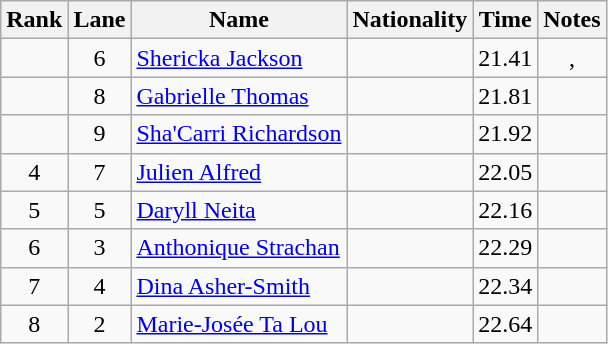<table class="wikitable sortable" style="text-align:center">
<tr>
<th>Rank</th>
<th>Lane</th>
<th>Name</th>
<th>Nationality</th>
<th>Time</th>
<th>Notes</th>
</tr>
<tr>
<td></td>
<td>6</td>
<td align="left"><a href='#'>Shericka Jackson</a></td>
<td align="left"></td>
<td>21.41</td>
<td>, </td>
</tr>
<tr>
<td></td>
<td>8</td>
<td align="left"><a href='#'>Gabrielle Thomas</a></td>
<td align="left"></td>
<td>21.81</td>
<td></td>
</tr>
<tr>
<td></td>
<td>9</td>
<td align="left"><a href='#'>Sha'Carri Richardson</a></td>
<td align="left"></td>
<td>21.92</td>
<td></td>
</tr>
<tr>
<td>4</td>
<td>7</td>
<td align="left"><a href='#'>Julien Alfred</a></td>
<td align="left"></td>
<td>22.05</td>
<td></td>
</tr>
<tr>
<td>5</td>
<td>5</td>
<td align="left"><a href='#'>Daryll Neita</a></td>
<td align="left"></td>
<td>22.16</td>
<td></td>
</tr>
<tr>
<td>6</td>
<td>3</td>
<td align="left"><a href='#'>Anthonique Strachan</a></td>
<td align="left"></td>
<td>22.29</td>
<td></td>
</tr>
<tr>
<td>7</td>
<td>4</td>
<td align="left"><a href='#'>Dina Asher-Smith</a></td>
<td align="left"></td>
<td>22.34</td>
<td></td>
</tr>
<tr>
<td>8</td>
<td>2</td>
<td align="left"><a href='#'>Marie-Josée Ta Lou</a></td>
<td align="left"></td>
<td>22.64</td>
<td></td>
</tr>
</table>
